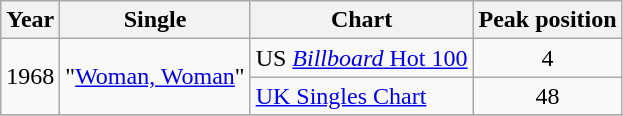<table class="wikitable">
<tr>
<th>Year</th>
<th>Single</th>
<th>Chart</th>
<th>Peak position</th>
</tr>
<tr>
<td rowspan="2">1968</td>
<td rowspan="2">"<a href='#'>Woman, Woman</a>"</td>
<td>US <a href='#'><em>Billboard</em> Hot 100</a></td>
<td align="center">4</td>
</tr>
<tr>
<td><a href='#'>UK Singles Chart</a></td>
<td align="center">48</td>
</tr>
<tr>
</tr>
</table>
